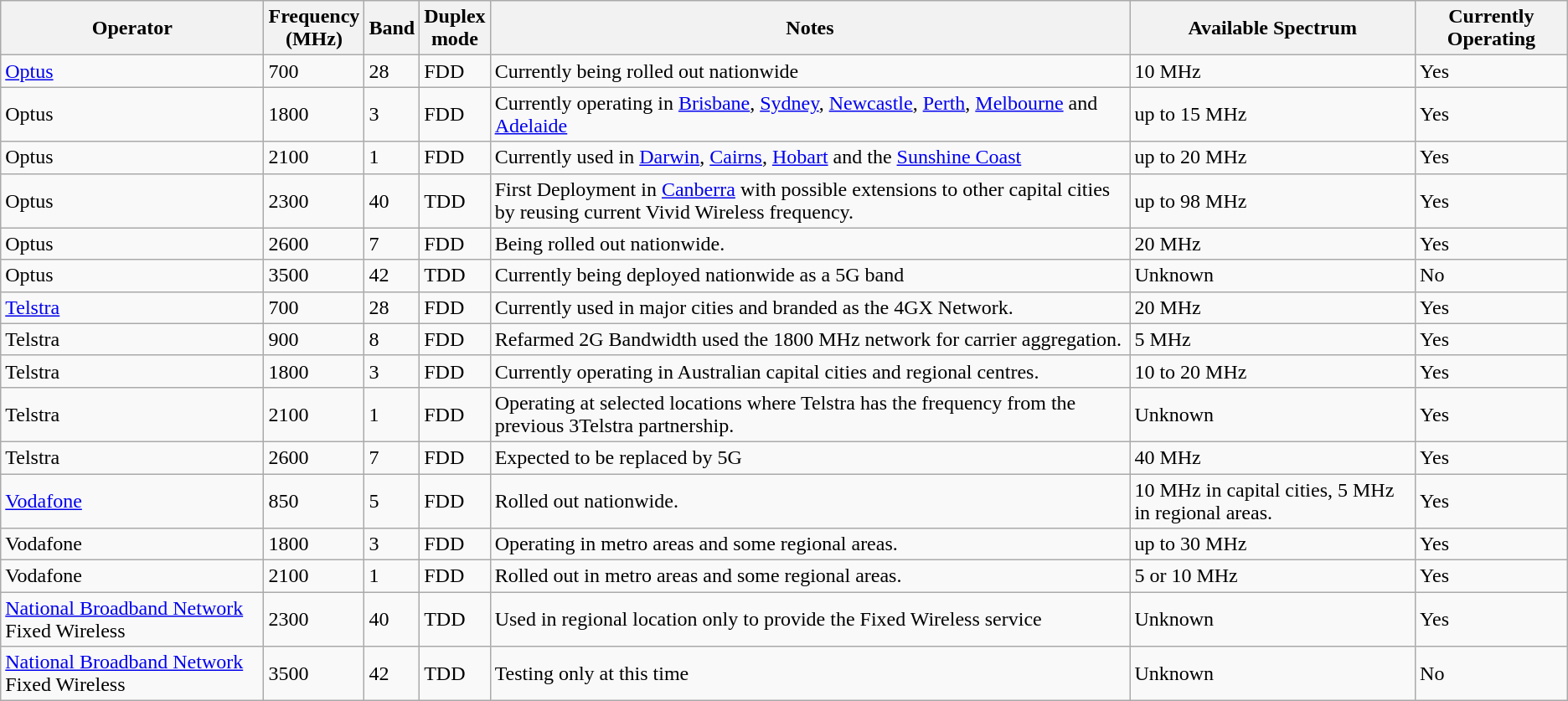<table class="wikitable sortable">
<tr>
<th>Operator</th>
<th>Frequency<br>(MHz)</th>
<th>Band</th>
<th>Duplex<br>mode</th>
<th>Notes</th>
<th>Available Spectrum</th>
<th>Currently Operating</th>
</tr>
<tr>
<td><a href='#'>Optus</a></td>
<td>700</td>
<td>28</td>
<td>FDD</td>
<td>Currently being rolled out nationwide</td>
<td>10 MHz</td>
<td>Yes</td>
</tr>
<tr>
<td>Optus</td>
<td>1800</td>
<td>3</td>
<td>FDD</td>
<td>Currently operating in <a href='#'>Brisbane</a>, <a href='#'>Sydney</a>, <a href='#'>Newcastle</a>, <a href='#'>Perth</a>, <a href='#'>Melbourne</a> and <a href='#'>Adelaide</a></td>
<td>up to 15 MHz</td>
<td>Yes</td>
</tr>
<tr>
<td>Optus</td>
<td>2100</td>
<td>1</td>
<td>FDD</td>
<td>Currently used in <a href='#'>Darwin</a>, <a href='#'>Cairns</a>, <a href='#'>Hobart</a> and the <a href='#'>Sunshine Coast</a></td>
<td>up to 20 MHz</td>
<td>Yes</td>
</tr>
<tr>
<td>Optus</td>
<td>2300</td>
<td>40</td>
<td>TDD</td>
<td>First Deployment in <a href='#'>Canberra</a> with possible extensions to other capital cities by reusing current Vivid Wireless frequency.</td>
<td>up to 98 MHz</td>
<td>Yes</td>
</tr>
<tr>
<td>Optus</td>
<td>2600</td>
<td>7</td>
<td>FDD</td>
<td>Being rolled out nationwide.</td>
<td>20 MHz</td>
<td>Yes</td>
</tr>
<tr>
<td>Optus</td>
<td>3500</td>
<td>42</td>
<td>TDD</td>
<td>Currently being deployed nationwide as a 5G band</td>
<td>Unknown</td>
<td>No</td>
</tr>
<tr>
<td><a href='#'>Telstra</a></td>
<td>700</td>
<td>28</td>
<td>FDD</td>
<td>Currently used in major cities and branded as the 4GX Network.</td>
<td>20 MHz</td>
<td>Yes</td>
</tr>
<tr>
<td>Telstra</td>
<td>900</td>
<td>8</td>
<td>FDD</td>
<td>Refarmed 2G Bandwidth used  the 1800 MHz network for carrier aggregation.</td>
<td>5 MHz</td>
<td>Yes</td>
</tr>
<tr>
<td>Telstra</td>
<td>1800</td>
<td>3</td>
<td>FDD</td>
<td>Currently operating in Australian capital cities and regional centres.</td>
<td>10 to 20 MHz</td>
<td>Yes</td>
</tr>
<tr>
<td>Telstra</td>
<td>2100</td>
<td>1</td>
<td>FDD</td>
<td>Operating at selected locations where Telstra has the frequency from the previous 3Telstra partnership.</td>
<td>Unknown</td>
<td>Yes</td>
</tr>
<tr>
<td>Telstra</td>
<td>2600</td>
<td>7</td>
<td>FDD</td>
<td>Expected to be replaced by 5G </td>
<td>40 MHz</td>
<td>Yes</td>
</tr>
<tr>
<td><a href='#'>Vodafone</a></td>
<td>850</td>
<td>5</td>
<td>FDD</td>
<td>Rolled out nationwide.</td>
<td>10 MHz in capital cities, 5 MHz in regional areas.</td>
<td>Yes</td>
</tr>
<tr>
<td>Vodafone</td>
<td>1800</td>
<td>3</td>
<td>FDD</td>
<td>Operating in metro areas and some regional areas.</td>
<td>up to 30 MHz</td>
<td>Yes</td>
</tr>
<tr>
<td>Vodafone</td>
<td>2100</td>
<td>1</td>
<td>FDD</td>
<td>Rolled out in metro areas and some regional areas.</td>
<td>5 or 10 MHz</td>
<td>Yes</td>
</tr>
<tr>
<td><a href='#'>National Broadband Network</a> Fixed Wireless</td>
<td>2300</td>
<td>40</td>
<td>TDD</td>
<td>Used in regional location only to provide the Fixed Wireless service</td>
<td>Unknown</td>
<td>Yes</td>
</tr>
<tr>
<td><a href='#'>National Broadband Network</a> Fixed Wireless</td>
<td>3500</td>
<td>42</td>
<td>TDD</td>
<td>Testing only at this time</td>
<td>Unknown</td>
<td>No</td>
</tr>
</table>
